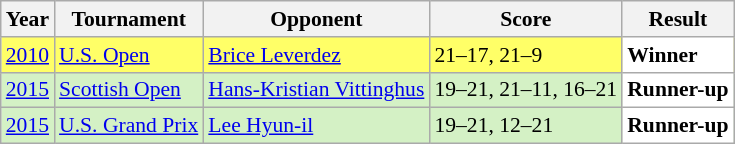<table class="sortable wikitable" style="font-size: 90%;">
<tr>
<th>Year</th>
<th>Tournament</th>
<th>Opponent</th>
<th>Score</th>
<th>Result</th>
</tr>
<tr style="background:#FFFF67">
<td align="center"><a href='#'>2010</a></td>
<td align="left"><a href='#'>U.S. Open</a></td>
<td align="left"> <a href='#'>Brice Leverdez</a></td>
<td align="left">21–17, 21–9</td>
<td style="text-align:left; background:white"> <strong>Winner</strong></td>
</tr>
<tr style="background:#D4F1C5">
<td align="center"><a href='#'>2015</a></td>
<td align="left"><a href='#'>Scottish Open</a></td>
<td align="left"> <a href='#'>Hans-Kristian Vittinghus</a></td>
<td align="left">19–21, 21–11, 16–21</td>
<td style="text-align:left; background:white"> <strong>Runner-up</strong></td>
</tr>
<tr style="background:#D4F1C5">
<td align="center"><a href='#'>2015</a></td>
<td align="left"><a href='#'>U.S. Grand Prix</a></td>
<td align="left"> <a href='#'>Lee Hyun-il</a></td>
<td align="left">19–21, 12–21</td>
<td style="text-align:left; background:white"> <strong>Runner-up</strong></td>
</tr>
</table>
